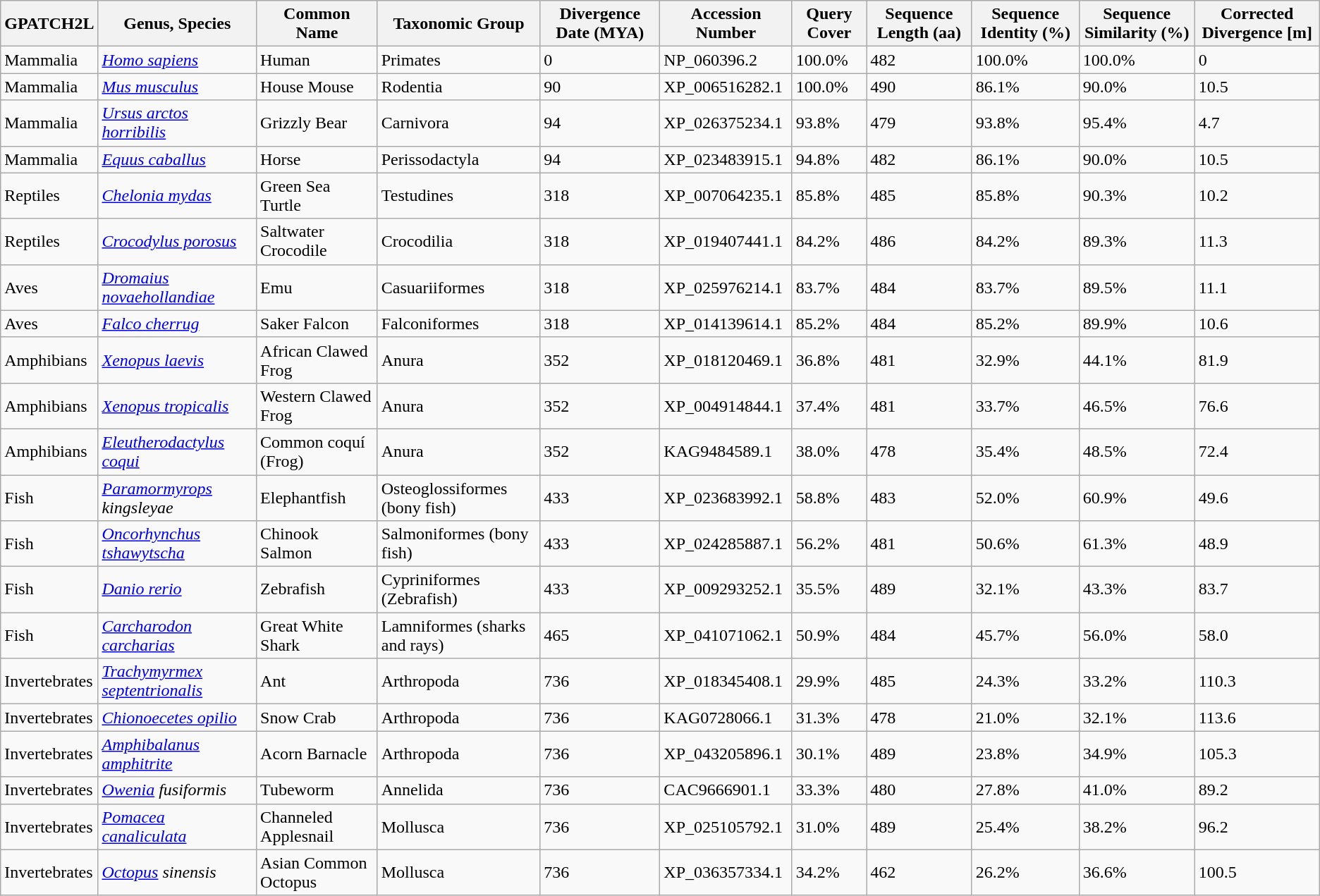<table class="wikitable">
<tr>
<th>GPATCH2L</th>
<th>Genus, Species</th>
<th>Common Name</th>
<th>Taxonomic Group</th>
<th>Divergence Date (MYA)</th>
<th>Accession Number</th>
<th>Query Cover</th>
<th>Sequence Length (aa)</th>
<th>Sequence Identity (%)</th>
<th>Sequence Similarity (%)</th>
<th>Corrected Divergence [m]</th>
</tr>
<tr>
<td>Mammalia</td>
<td><em><a href='#'>Homo sapiens</a></em></td>
<td>Human</td>
<td>Primates</td>
<td>0</td>
<td>NP_060396.2</td>
<td>100.0%</td>
<td>482</td>
<td>100.0%</td>
<td>100.0%</td>
<td>0</td>
</tr>
<tr>
<td>Mammalia</td>
<td><em><a href='#'>Mus musculus</a></em></td>
<td>House Mouse</td>
<td>Rodentia</td>
<td>90</td>
<td>XP_006516282.1</td>
<td>100.0%</td>
<td>490</td>
<td>86.1%</td>
<td>90.0%</td>
<td>10.5</td>
</tr>
<tr>
<td>Mammalia</td>
<td><em><a href='#'>Ursus arctos horribilis</a></em></td>
<td>Grizzly Bear</td>
<td>Carnivora</td>
<td>94</td>
<td>XP_026375234.1</td>
<td>93.8%</td>
<td>479</td>
<td>93.8%</td>
<td>95.4%</td>
<td>4.7</td>
</tr>
<tr>
<td>Mammalia</td>
<td><em><a href='#'>Equus caballus</a></em></td>
<td>Horse</td>
<td>Perissodactyla</td>
<td>94</td>
<td>XP_023483915.1</td>
<td>94.8%</td>
<td>482</td>
<td>86.1%</td>
<td>90.0%</td>
<td>10.5</td>
</tr>
<tr>
<td>Reptiles</td>
<td><em><a href='#'>Chelonia mydas</a></em></td>
<td>Green Sea Turtle</td>
<td>Testudines</td>
<td>318</td>
<td>XP_007064235.1</td>
<td>85.8%</td>
<td>485</td>
<td>85.8%</td>
<td>90.3%</td>
<td>10.2</td>
</tr>
<tr>
<td>Reptiles</td>
<td><em><a href='#'>Crocodylus porosus</a></em></td>
<td>Saltwater Crocodile</td>
<td>Crocodilia</td>
<td>318</td>
<td>XP_019407441.1</td>
<td>84.2%</td>
<td>486</td>
<td>84.2%</td>
<td>89.3%</td>
<td>11.3</td>
</tr>
<tr>
<td>Aves</td>
<td><em><a href='#'>Dromaius novaehollandiae</a></em></td>
<td>Emu</td>
<td>Casuariiformes</td>
<td>318</td>
<td>XP_025976214.1</td>
<td>83.7%</td>
<td>484</td>
<td>83.7%</td>
<td>89.5%</td>
<td>11.1</td>
</tr>
<tr>
<td>Aves</td>
<td><em><a href='#'>Falco cherrug</a></em></td>
<td>Saker Falcon</td>
<td>Falconiformes</td>
<td>318</td>
<td>XP_014139614.1</td>
<td>85.2%</td>
<td>484</td>
<td>85.2%</td>
<td>89.9%</td>
<td>10.6</td>
</tr>
<tr>
<td>Amphibians</td>
<td><em><a href='#'>Xenopus laevis</a></em></td>
<td>African Clawed Frog</td>
<td>Anura</td>
<td>352</td>
<td>XP_018120469.1</td>
<td>36.8%</td>
<td>481</td>
<td>32.9%</td>
<td>44.1%</td>
<td>81.9</td>
</tr>
<tr>
<td>Amphibians</td>
<td><em><a href='#'>Xenopus tropicalis</a></em></td>
<td>Western Clawed Frog</td>
<td>Anura</td>
<td>352</td>
<td>XP_004914844.1</td>
<td>37.4%</td>
<td>481</td>
<td>33.7%</td>
<td>46.5%</td>
<td>76.6</td>
</tr>
<tr>
<td>Amphibians</td>
<td><em><a href='#'>Eleutherodactylus coqui</a></em></td>
<td>Common coquí (Frog)</td>
<td>Anura</td>
<td>352</td>
<td>KAG9484589.1</td>
<td>38.0%</td>
<td>478</td>
<td>35.4%</td>
<td>48.5%</td>
<td>72.4</td>
</tr>
<tr>
<td>Fish</td>
<td><em><a href='#'>Paramormyrops</a> kingsleyae</em></td>
<td>Elephantfish</td>
<td>Osteoglossiformes (bony fish)</td>
<td>433</td>
<td>XP_023683992.1</td>
<td>58.8%</td>
<td>483</td>
<td>52.0%</td>
<td>60.9%</td>
<td>49.6</td>
</tr>
<tr>
<td>Fish</td>
<td><em><a href='#'>Oncorhynchus tshawytscha</a></em></td>
<td>Chinook Salmon</td>
<td>Salmoniformes (bony fish)</td>
<td>433</td>
<td>XP_024285887.1</td>
<td>56.2%</td>
<td>481</td>
<td>50.6%</td>
<td>61.3%</td>
<td>48.9</td>
</tr>
<tr>
<td>Fish</td>
<td><em><a href='#'>Danio rerio</a></em></td>
<td>Zebrafish</td>
<td>Cypriniformes (Zebrafish)</td>
<td>433</td>
<td>XP_009293252.1</td>
<td>35.5%</td>
<td>489</td>
<td>32.1%</td>
<td>43.3%</td>
<td>83.7</td>
</tr>
<tr>
<td>Fish</td>
<td><em><a href='#'>Carcharodon carcharias</a></em></td>
<td>Great White Shark</td>
<td>Lamniformes  (sharks and rays)</td>
<td>465</td>
<td>XP_041071062.1</td>
<td>50.9%</td>
<td>484</td>
<td>45.7%</td>
<td>56.0%</td>
<td>58.0</td>
</tr>
<tr>
<td>Invertebrates</td>
<td><em><a href='#'>Trachymyrmex septentrionalis</a></em></td>
<td>Ant</td>
<td>Arthropoda</td>
<td>736</td>
<td>XP_018345408.1</td>
<td>29.9%</td>
<td>485</td>
<td>24.3%</td>
<td>33.2%</td>
<td>110.3</td>
</tr>
<tr>
<td>Invertebrates</td>
<td><em><a href='#'>Chionoecetes opilio</a></em></td>
<td>Snow Crab</td>
<td>Arthropoda</td>
<td>736</td>
<td>KAG0728066.1</td>
<td>31.3%</td>
<td>478</td>
<td>21.0%</td>
<td>32.1%</td>
<td>113.6</td>
</tr>
<tr>
<td>Invertebrates</td>
<td><em><a href='#'>Amphibalanus amphitrite</a></em></td>
<td>Acorn Barnacle</td>
<td>Arthropoda</td>
<td>736</td>
<td>XP_043205896.1</td>
<td>30.1%</td>
<td>489</td>
<td>23.8%</td>
<td>34.9%</td>
<td>105.3</td>
</tr>
<tr>
<td>Invertebrates</td>
<td><em><a href='#'>Owenia</a> fusiformis</em></td>
<td>Tubeworm</td>
<td>Annelida</td>
<td>736</td>
<td>CAC9666901.1</td>
<td>33.3%</td>
<td>480</td>
<td>27.8%</td>
<td>41.0%</td>
<td>89.2</td>
</tr>
<tr>
<td>Invertebrates</td>
<td><em><a href='#'>Pomacea canaliculata</a></em></td>
<td>Channeled Applesnail</td>
<td>Mollusca</td>
<td>736</td>
<td>XP_025105792.1</td>
<td>31.0%</td>
<td>489</td>
<td>25.4%</td>
<td>38.2%</td>
<td>96.2</td>
</tr>
<tr>
<td>Invertebrates</td>
<td><em><a href='#'>Octopus</a> sinensis</em></td>
<td>Asian Common Octopus</td>
<td>Mollusca</td>
<td>736</td>
<td>XP_036357334.1</td>
<td>34.2%</td>
<td>462</td>
<td>26.2%</td>
<td>36.6%</td>
<td>100.5</td>
</tr>
</table>
